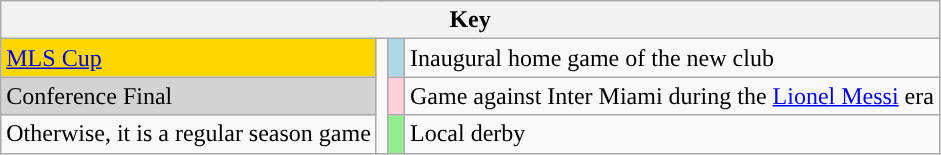<table class="wikitable">
<tr>
<th colspan=4>Key</th>
</tr>
<tr>
<td style="background: gold"><a href='#'>MLS Cup</a></td>
<td rowspan=3></td>
<td style="background-color:#ADD8E6"> </td>
<td>Inaugural home game of the new club</td>
</tr>
<tr>
<td style="background: #D3D3D3">Conference Final</td>
<td style="background-color:#FFD1DC"> </td>
<td>Game against Inter Miami during the <a href='#'>Lionel Messi</a> era</td>
</tr>
<tr>
<td>Otherwise, it is a regular season game</td>
<td style="background-color:#90EE90"> </td>
<td>Local derby</td>
</tr>
</table>
